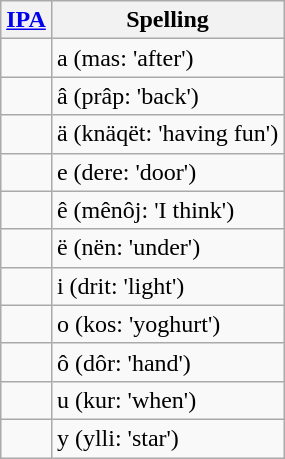<table class="wikitable">
<tr>
<th><a href='#'>IPA</a></th>
<th>Spelling</th>
</tr>
<tr>
<td></td>
<td>a (mas: 'after')</td>
</tr>
<tr>
<td></td>
<td>â (prâp: 'back')</td>
</tr>
<tr>
<td></td>
<td>ä (knäqët: 'having fun')</td>
</tr>
<tr>
<td></td>
<td>e (dere: 'door')</td>
</tr>
<tr>
<td></td>
<td>ê (mênôj: 'I think')</td>
</tr>
<tr>
<td></td>
<td>ë (nën: 'under')</td>
</tr>
<tr>
<td></td>
<td>i (drit: 'light')</td>
</tr>
<tr>
<td></td>
<td>o (kos: 'yoghurt')</td>
</tr>
<tr>
<td></td>
<td>ô (dôr: 'hand')</td>
</tr>
<tr>
<td></td>
<td>u (kur: 'when')</td>
</tr>
<tr>
<td></td>
<td>y (ylli: 'star')</td>
</tr>
</table>
